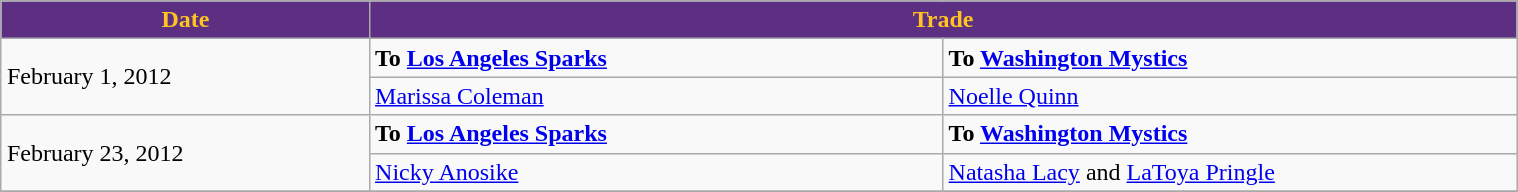<table class="wikitable" style="width:80%; margin:1em auto;">
<tr>
<th style="background:#5c2f83;color:#FFC322; width=125">Date</th>
<th style="background:#5c2f83;color:#FFC322;" colspan=2>Trade</th>
</tr>
<tr>
<td rowspan=2>February 1, 2012</td>
<td width=375><strong>To <a href='#'>Los Angeles Sparks</a></strong></td>
<td width=375><strong>To <a href='#'>Washington Mystics</a></strong></td>
</tr>
<tr>
<td><a href='#'>Marissa Coleman</a></td>
<td><a href='#'>Noelle Quinn</a></td>
</tr>
<tr>
<td rowspan=2>February 23, 2012</td>
<td width=375><strong>To <a href='#'>Los Angeles Sparks</a></strong></td>
<td width=375><strong>To <a href='#'>Washington Mystics</a></strong></td>
</tr>
<tr>
<td><a href='#'>Nicky Anosike</a></td>
<td><a href='#'>Natasha Lacy</a> and <a href='#'>LaToya Pringle</a></td>
</tr>
<tr>
</tr>
</table>
